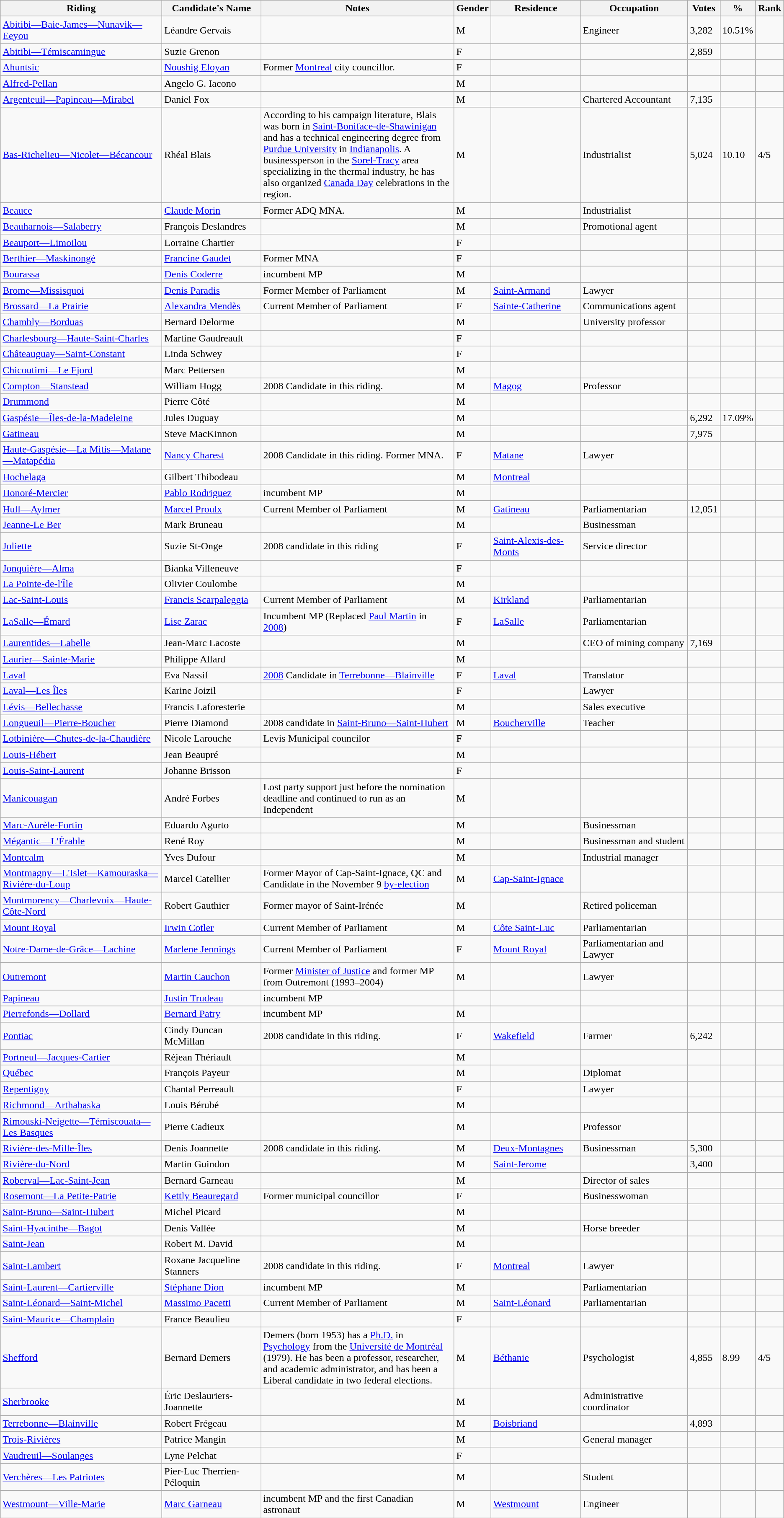<table class="wikitable sortable">
<tr>
<th style="width:250px;">Riding<br></th>
<th style="width:150px;">Candidate's Name</th>
<th style="width:300px;">Notes</th>
<th>Gender</th>
<th>Residence</th>
<th>Occupation</th>
<th>Votes</th>
<th>%</th>
<th>Rank</th>
</tr>
<tr>
<td><a href='#'>Abitibi—Baie-James—Nunavik—Eeyou</a></td>
<td>Léandre Gervais</td>
<td></td>
<td>M</td>
<td></td>
<td>Engineer</td>
<td>3,282</td>
<td>10.51%</td>
<td></td>
</tr>
<tr>
<td><a href='#'>Abitibi—Témiscamingue</a></td>
<td>Suzie Grenon</td>
<td></td>
<td>F</td>
<td></td>
<td></td>
<td>2,859</td>
<td></td>
<td></td>
</tr>
<tr>
<td><a href='#'>Ahuntsic</a></td>
<td><a href='#'>Noushig Eloyan</a></td>
<td>Former <a href='#'>Montreal</a> city councillor.</td>
<td>F</td>
<td></td>
<td></td>
<td></td>
<td></td>
<td></td>
</tr>
<tr>
<td><a href='#'>Alfred-Pellan</a></td>
<td>Angelo G. Iacono</td>
<td></td>
<td>M</td>
<td></td>
<td></td>
<td></td>
<td></td>
<td></td>
</tr>
<tr>
<td><a href='#'>Argenteuil—Papineau—Mirabel</a></td>
<td>Daniel Fox</td>
<td></td>
<td>M</td>
<td></td>
<td>Chartered Accountant</td>
<td>7,135</td>
<td></td>
<td></td>
</tr>
<tr>
<td><a href='#'>Bas-Richelieu—Nicolet—Bécancour</a></td>
<td>Rhéal Blais</td>
<td>According to his campaign literature, Blais was born in <a href='#'>Saint-Boniface-de-Shawinigan</a> and has a technical engineering degree from <a href='#'>Purdue University</a> in <a href='#'>Indianapolis</a>. A businessperson in the <a href='#'>Sorel-Tracy</a> area specializing in the thermal industry, he has also organized <a href='#'>Canada Day</a> celebrations in the region.</td>
<td>M</td>
<td></td>
<td>Industrialist</td>
<td>5,024</td>
<td>10.10</td>
<td>4/5</td>
</tr>
<tr>
<td><a href='#'>Beauce</a></td>
<td><a href='#'>Claude Morin</a></td>
<td>Former ADQ MNA.</td>
<td>M</td>
<td></td>
<td>Industrialist</td>
<td></td>
<td></td>
<td></td>
</tr>
<tr>
<td><a href='#'>Beauharnois—Salaberry</a></td>
<td>François Deslandres</td>
<td></td>
<td>M</td>
<td></td>
<td>Promotional agent</td>
<td></td>
<td></td>
<td></td>
</tr>
<tr>
<td><a href='#'>Beauport—Limoilou</a></td>
<td>Lorraine Chartier</td>
<td></td>
<td>F</td>
<td></td>
<td></td>
<td></td>
<td></td>
<td></td>
</tr>
<tr>
<td><a href='#'>Berthier—Maskinongé</a></td>
<td><a href='#'>Francine Gaudet</a></td>
<td>Former MNA</td>
<td>F</td>
<td></td>
<td></td>
<td></td>
<td></td>
<td></td>
</tr>
<tr>
<td><a href='#'>Bourassa</a></td>
<td><a href='#'>Denis Coderre</a></td>
<td>incumbent MP</td>
<td>M</td>
<td></td>
<td></td>
<td></td>
<td></td>
<td></td>
</tr>
<tr>
<td><a href='#'>Brome—Missisquoi</a></td>
<td><a href='#'>Denis Paradis</a></td>
<td>Former Member of Parliament</td>
<td>M</td>
<td><a href='#'>Saint-Armand</a></td>
<td>Lawyer</td>
<td></td>
<td></td>
<td></td>
</tr>
<tr>
<td><a href='#'>Brossard—La Prairie</a></td>
<td><a href='#'>Alexandra Mendès</a></td>
<td>Current Member of Parliament</td>
<td>F</td>
<td><a href='#'>Sainte-Catherine</a></td>
<td>Communications agent</td>
<td></td>
<td></td>
<td></td>
</tr>
<tr>
<td><a href='#'>Chambly—Borduas</a></td>
<td>Bernard Delorme</td>
<td></td>
<td>M</td>
<td></td>
<td>University professor</td>
<td></td>
<td></td>
<td></td>
</tr>
<tr>
<td><a href='#'>Charlesbourg—Haute-Saint-Charles</a></td>
<td>Martine Gaudreault</td>
<td></td>
<td>F</td>
<td></td>
<td></td>
<td></td>
<td></td>
<td></td>
</tr>
<tr>
<td><a href='#'>Châteauguay—Saint-Constant</a></td>
<td>Linda Schwey</td>
<td></td>
<td>F</td>
<td></td>
<td></td>
<td></td>
<td></td>
<td></td>
</tr>
<tr>
<td><a href='#'>Chicoutimi—Le Fjord</a></td>
<td>Marc Pettersen</td>
<td></td>
<td>M</td>
<td></td>
<td></td>
<td></td>
<td></td>
<td></td>
</tr>
<tr>
<td><a href='#'>Compton—Stanstead</a></td>
<td>William Hogg</td>
<td>2008 Candidate in this riding.</td>
<td>M</td>
<td><a href='#'>Magog</a></td>
<td>Professor</td>
<td></td>
<td></td>
<td></td>
</tr>
<tr>
<td><a href='#'>Drummond</a></td>
<td>Pierre Côté</td>
<td></td>
<td>M</td>
<td></td>
<td></td>
<td></td>
<td></td>
<td></td>
</tr>
<tr>
<td><a href='#'>Gaspésie—Îles-de-la-Madeleine</a></td>
<td>Jules Duguay</td>
<td></td>
<td>M</td>
<td></td>
<td></td>
<td>6,292</td>
<td>17.09%</td>
<td></td>
</tr>
<tr>
<td><a href='#'>Gatineau</a></td>
<td>Steve MacKinnon</td>
<td></td>
<td>M</td>
<td></td>
<td></td>
<td>7,975</td>
<td></td>
<td></td>
</tr>
<tr>
<td><a href='#'>Haute-Gaspésie—La Mitis—Matane—Matapédia</a></td>
<td><a href='#'>Nancy Charest</a></td>
<td>2008 Candidate in this riding. Former MNA.</td>
<td>F</td>
<td><a href='#'>Matane</a></td>
<td>Lawyer</td>
<td></td>
<td></td>
<td></td>
</tr>
<tr>
<td><a href='#'>Hochelaga</a></td>
<td>Gilbert Thibodeau</td>
<td></td>
<td>M</td>
<td><a href='#'>Montreal</a></td>
<td></td>
<td></td>
<td></td>
<td></td>
</tr>
<tr>
<td><a href='#'>Honoré-Mercier</a></td>
<td><a href='#'>Pablo Rodriguez</a></td>
<td>incumbent MP</td>
<td>M</td>
<td></td>
<td></td>
<td></td>
<td></td>
<td></td>
</tr>
<tr>
<td><a href='#'>Hull—Aylmer</a></td>
<td><a href='#'>Marcel Proulx</a></td>
<td>Current Member of Parliament</td>
<td>M</td>
<td><a href='#'>Gatineau</a></td>
<td>Parliamentarian</td>
<td>12,051</td>
<td></td>
<td></td>
</tr>
<tr>
<td><a href='#'>Jeanne-Le Ber</a></td>
<td>Mark Bruneau</td>
<td></td>
<td>M</td>
<td></td>
<td>Businessman</td>
<td></td>
<td></td>
<td></td>
</tr>
<tr>
<td><a href='#'>Joliette</a></td>
<td>Suzie St-Onge</td>
<td>2008 candidate in this riding</td>
<td>F</td>
<td><a href='#'>Saint-Alexis-des-Monts</a></td>
<td>Service director</td>
<td></td>
<td></td>
<td></td>
</tr>
<tr>
<td><a href='#'>Jonquière—Alma</a></td>
<td>Bianka Villeneuve</td>
<td></td>
<td>F</td>
<td></td>
<td></td>
<td></td>
<td></td>
<td></td>
</tr>
<tr>
<td><a href='#'>La Pointe-de-l'Île</a></td>
<td>Olivier Coulombe</td>
<td></td>
<td>M</td>
<td></td>
<td></td>
<td></td>
<td></td>
<td></td>
</tr>
<tr>
<td><a href='#'>Lac-Saint-Louis</a></td>
<td><a href='#'>Francis Scarpaleggia</a></td>
<td>Current Member of Parliament</td>
<td>M</td>
<td><a href='#'>Kirkland</a></td>
<td>Parliamentarian</td>
<td></td>
<td></td>
<td></td>
</tr>
<tr>
<td><a href='#'>LaSalle—Émard</a></td>
<td><a href='#'>Lise Zarac</a></td>
<td>Incumbent MP (Replaced <a href='#'>Paul Martin</a> in <a href='#'>2008</a>)</td>
<td>F</td>
<td><a href='#'>LaSalle</a></td>
<td>Parliamentarian</td>
<td></td>
<td></td>
<td></td>
</tr>
<tr>
<td><a href='#'>Laurentides—Labelle</a></td>
<td>Jean-Marc Lacoste</td>
<td></td>
<td>M</td>
<td></td>
<td>CEO of mining company</td>
<td>7,169</td>
<td></td>
<td></td>
</tr>
<tr>
<td><a href='#'>Laurier—Sainte-Marie</a></td>
<td>Philippe Allard</td>
<td></td>
<td>M</td>
<td></td>
<td></td>
<td></td>
<td></td>
<td></td>
</tr>
<tr>
<td><a href='#'>Laval</a></td>
<td>Eva Nassif</td>
<td><a href='#'>2008</a> Candidate in <a href='#'>Terrebonne—Blainville</a></td>
<td>F</td>
<td><a href='#'>Laval</a></td>
<td>Translator</td>
<td></td>
<td></td>
<td></td>
</tr>
<tr>
<td><a href='#'>Laval—Les Îles</a></td>
<td>Karine Joizil</td>
<td></td>
<td>F</td>
<td></td>
<td>Lawyer</td>
<td></td>
<td></td>
<td></td>
</tr>
<tr>
<td><a href='#'>Lévis—Bellechasse</a></td>
<td>Francis Laforesterie</td>
<td></td>
<td>M</td>
<td></td>
<td>Sales executive</td>
<td></td>
<td></td>
<td></td>
</tr>
<tr>
<td><a href='#'>Longueuil—Pierre-Boucher</a></td>
<td>Pierre Diamond</td>
<td>2008 candidate in <a href='#'>Saint-Bruno—Saint-Hubert</a></td>
<td>M</td>
<td><a href='#'>Boucherville</a></td>
<td>Teacher</td>
<td></td>
<td></td>
<td></td>
</tr>
<tr>
<td><a href='#'>Lotbinière—Chutes-de-la-Chaudière</a></td>
<td>Nicole Larouche</td>
<td>Levis Municipal councilor </td>
<td>F</td>
<td></td>
<td></td>
<td></td>
<td></td>
<td></td>
</tr>
<tr>
<td><a href='#'>Louis-Hébert</a></td>
<td>Jean Beaupré</td>
<td></td>
<td>M</td>
<td></td>
<td></td>
<td></td>
<td></td>
<td></td>
</tr>
<tr>
<td><a href='#'>Louis-Saint-Laurent</a></td>
<td>Johanne Brisson</td>
<td></td>
<td>F</td>
<td></td>
<td></td>
<td></td>
<td></td>
<td></td>
</tr>
<tr>
<td><a href='#'>Manicouagan</a></td>
<td>André Forbes</td>
<td>Lost party support just before the nomination deadline and continued to run as an Independent</td>
<td>M</td>
<td></td>
<td></td>
<td></td>
<td></td>
<td></td>
</tr>
<tr>
<td><a href='#'>Marc-Aurèle-Fortin</a></td>
<td>Eduardo Agurto</td>
<td></td>
<td>M</td>
<td></td>
<td>Businessman</td>
<td></td>
<td></td>
<td></td>
</tr>
<tr>
<td><a href='#'>Mégantic—L'Érable</a></td>
<td>René Roy</td>
<td></td>
<td>M</td>
<td></td>
<td>Businessman and student</td>
<td></td>
<td></td>
<td></td>
</tr>
<tr>
<td><a href='#'>Montcalm</a></td>
<td>Yves Dufour</td>
<td></td>
<td>M</td>
<td></td>
<td>Industrial manager</td>
<td></td>
<td></td>
<td></td>
</tr>
<tr>
<td><a href='#'>Montmagny—L'Islet—Kamouraska—Rivière-du-Loup</a></td>
<td>Marcel Catellier</td>
<td>Former Mayor of Cap-Saint-Ignace, QC and Candidate in the November 9 <a href='#'>by-election</a></td>
<td>M</td>
<td><a href='#'>Cap-Saint-Ignace</a></td>
<td></td>
<td></td>
<td></td>
<td></td>
</tr>
<tr>
<td><a href='#'>Montmorency—Charlevoix—Haute-Côte-Nord</a></td>
<td>Robert Gauthier</td>
<td>Former mayor of Saint-Irénée</td>
<td>M</td>
<td></td>
<td>Retired policeman</td>
<td></td>
<td></td>
<td></td>
</tr>
<tr>
<td><a href='#'>Mount Royal</a></td>
<td><a href='#'>Irwin Cotler</a></td>
<td>Current Member of Parliament</td>
<td>M</td>
<td><a href='#'>Côte Saint-Luc</a></td>
<td>Parliamentarian</td>
<td></td>
<td></td>
<td></td>
</tr>
<tr>
<td><a href='#'>Notre-Dame-de-Grâce—Lachine</a></td>
<td><a href='#'>Marlene Jennings</a></td>
<td>Current Member of Parliament</td>
<td>F</td>
<td><a href='#'>Mount Royal</a></td>
<td>Parliamentarian and Lawyer</td>
<td></td>
<td></td>
<td></td>
</tr>
<tr>
<td><a href='#'>Outremont</a></td>
<td><a href='#'>Martin Cauchon</a></td>
<td>Former <a href='#'>Minister of Justice</a> and former MP from Outremont (1993–2004) </td>
<td>M</td>
<td></td>
<td>Lawyer</td>
<td></td>
<td></td>
<td></td>
</tr>
<tr>
<td><a href='#'>Papineau</a></td>
<td><a href='#'>Justin Trudeau</a></td>
<td>incumbent MP</td>
<td></td>
<td></td>
<td></td>
<td></td>
<td></td>
<td></td>
</tr>
<tr>
<td><a href='#'>Pierrefonds—Dollard</a></td>
<td><a href='#'>Bernard Patry</a></td>
<td>incumbent MP</td>
<td>M</td>
<td></td>
<td></td>
<td></td>
<td></td>
<td></td>
</tr>
<tr>
<td><a href='#'>Pontiac</a></td>
<td>Cindy Duncan McMillan</td>
<td> 2008 candidate in this riding.</td>
<td>F</td>
<td><a href='#'>Wakefield</a></td>
<td>Farmer</td>
<td>6,242</td>
<td></td>
<td></td>
</tr>
<tr>
<td><a href='#'>Portneuf—Jacques-Cartier</a></td>
<td>Réjean Thériault</td>
<td></td>
<td>M</td>
<td></td>
<td></td>
<td></td>
<td></td>
<td></td>
</tr>
<tr>
<td><a href='#'>Québec</a></td>
<td>François Payeur</td>
<td></td>
<td>M</td>
<td></td>
<td>Diplomat</td>
<td></td>
<td></td>
<td></td>
</tr>
<tr>
<td><a href='#'>Repentigny</a></td>
<td>Chantal Perreault</td>
<td></td>
<td>F</td>
<td></td>
<td>Lawyer</td>
<td></td>
<td></td>
<td></td>
</tr>
<tr>
<td><a href='#'>Richmond—Arthabaska</a></td>
<td>Louis Bérubé</td>
<td></td>
<td>M</td>
<td></td>
<td></td>
<td></td>
<td></td>
<td></td>
</tr>
<tr>
<td><a href='#'>Rimouski-Neigette—Témiscouata—Les Basques</a></td>
<td>Pierre Cadieux</td>
<td></td>
<td>M</td>
<td></td>
<td>Professor</td>
<td></td>
<td></td>
<td></td>
</tr>
<tr>
<td><a href='#'>Rivière-des-Mille-Îles</a></td>
<td>Denis Joannette</td>
<td>2008 candidate in this riding.</td>
<td>M</td>
<td><a href='#'>Deux-Montagnes</a></td>
<td>Businessman</td>
<td>5,300</td>
<td></td>
<td></td>
</tr>
<tr>
<td><a href='#'>Rivière-du-Nord</a></td>
<td>Martin Guindon</td>
<td></td>
<td>M</td>
<td><a href='#'>Saint-Jerome</a></td>
<td></td>
<td>3,400</td>
<td></td>
<td></td>
</tr>
<tr>
<td><a href='#'>Roberval—Lac-Saint-Jean</a></td>
<td>Bernard Garneau</td>
<td></td>
<td>M</td>
<td></td>
<td>Director of sales</td>
<td></td>
<td></td>
<td></td>
</tr>
<tr>
<td><a href='#'>Rosemont—La Petite-Patrie</a></td>
<td><a href='#'>Kettly Beauregard</a></td>
<td>Former municipal councillor</td>
<td>F</td>
<td></td>
<td>Businesswoman</td>
<td></td>
<td></td>
<td></td>
</tr>
<tr>
<td><a href='#'>Saint-Bruno—Saint-Hubert</a></td>
<td>Michel Picard</td>
<td></td>
<td>M</td>
<td></td>
<td></td>
<td></td>
<td></td>
<td></td>
</tr>
<tr>
<td><a href='#'>Saint-Hyacinthe—Bagot</a></td>
<td>Denis Vallée</td>
<td></td>
<td>M</td>
<td></td>
<td>Horse breeder</td>
<td></td>
<td></td>
<td></td>
</tr>
<tr>
<td><a href='#'>Saint-Jean</a></td>
<td>Robert M. David</td>
<td></td>
<td>M</td>
<td></td>
<td></td>
<td></td>
<td></td>
<td></td>
</tr>
<tr>
<td><a href='#'>Saint-Lambert</a></td>
<td>Roxane Jacqueline Stanners</td>
<td>2008 candidate in this riding.</td>
<td>F</td>
<td><a href='#'>Montreal</a></td>
<td>Lawyer</td>
<td></td>
<td></td>
<td></td>
</tr>
<tr>
<td><a href='#'>Saint-Laurent—Cartierville</a></td>
<td><a href='#'>Stéphane Dion</a></td>
<td>incumbent MP</td>
<td>M</td>
<td></td>
<td>Parliamentarian</td>
<td></td>
<td></td>
<td></td>
</tr>
<tr>
<td><a href='#'>Saint-Léonard—Saint-Michel</a></td>
<td><a href='#'>Massimo Pacetti</a></td>
<td>Current Member of Parliament</td>
<td>M</td>
<td><a href='#'>Saint-Léonard</a></td>
<td>Parliamentarian</td>
<td></td>
<td></td>
<td></td>
</tr>
<tr>
<td><a href='#'>Saint-Maurice—Champlain</a></td>
<td>France Beaulieu</td>
<td></td>
<td>F</td>
<td></td>
<td></td>
<td></td>
<td></td>
<td></td>
</tr>
<tr>
<td><a href='#'>Shefford</a></td>
<td>Bernard Demers</td>
<td>Demers (born 1953) has a <a href='#'>Ph.D.</a> in <a href='#'>Psychology</a> from the <a href='#'>Université de Montréal</a> (1979). He has been a professor, researcher, and academic administrator, and has been a Liberal candidate in two federal elections.</td>
<td>M</td>
<td><a href='#'>Béthanie</a></td>
<td>Psychologist</td>
<td>4,855</td>
<td>8.99</td>
<td>4/5</td>
</tr>
<tr>
<td><a href='#'>Sherbrooke</a></td>
<td>Éric Deslauriers-Joannette</td>
<td></td>
<td>M</td>
<td></td>
<td>Administrative coordinator</td>
<td></td>
<td></td>
<td></td>
</tr>
<tr>
<td><a href='#'>Terrebonne—Blainville</a></td>
<td>Robert Frégeau</td>
<td></td>
<td>M</td>
<td><a href='#'>Boisbriand</a></td>
<td></td>
<td>4,893</td>
<td></td>
<td></td>
</tr>
<tr>
<td><a href='#'>Trois-Rivières</a></td>
<td>Patrice Mangin</td>
<td></td>
<td>M</td>
<td></td>
<td>General manager</td>
<td></td>
<td></td>
<td></td>
</tr>
<tr>
<td><a href='#'>Vaudreuil—Soulanges</a></td>
<td>Lyne Pelchat</td>
<td></td>
<td>F</td>
<td></td>
<td></td>
<td></td>
<td></td>
<td></td>
</tr>
<tr>
<td><a href='#'>Verchères—Les Patriotes</a></td>
<td>Pier-Luc Therrien-Péloquin</td>
<td></td>
<td>M</td>
<td></td>
<td>Student</td>
<td></td>
<td></td>
<td></td>
</tr>
<tr>
<td><a href='#'>Westmount—Ville-Marie</a></td>
<td><a href='#'>Marc Garneau</a></td>
<td>incumbent MP and the first Canadian astronaut </td>
<td>M</td>
<td><a href='#'>Westmount</a></td>
<td>Engineer</td>
<td></td>
<td></td>
<td></td>
</tr>
</table>
